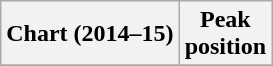<table class="wikitable sortable">
<tr>
<th align="left">Chart (2014–15)</th>
<th style="text-align:center;">Peak<br>position</th>
</tr>
<tr>
</tr>
</table>
